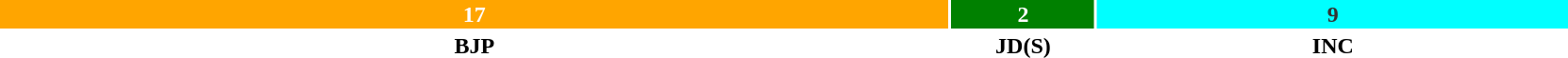<table style="width:88%; text-align:center;">
<tr style="color:white;">
<td style="background:orange; width:60.71%;"><strong>17</strong></td>
<td style="background:green; width:9.15%;"><strong>2</strong></td>
<td style="background:aqua; color:#333; width:32.14%;"><strong>9</strong></td>
</tr>
<tr>
<td><span><strong>BJP</strong></span></td>
<td><span><strong>JD(S)</strong></span></td>
<td><span><strong>INC</strong></span></td>
</tr>
</table>
